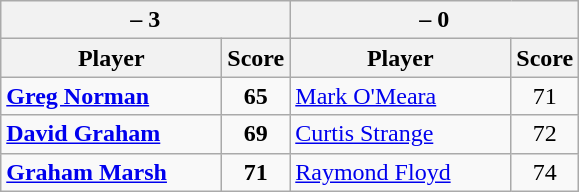<table class=wikitable>
<tr>
<th colspan=2> – 3</th>
<th colspan=2> – 0</th>
</tr>
<tr>
<th width=140>Player</th>
<th>Score</th>
<th width=140>Player</th>
<th>Score</th>
</tr>
<tr>
<td><strong><a href='#'>Greg Norman</a></strong></td>
<td align=center><strong>65</strong></td>
<td><a href='#'>Mark O'Meara</a></td>
<td align=center>71</td>
</tr>
<tr>
<td><strong><a href='#'>David Graham</a></strong></td>
<td align=center><strong>69</strong></td>
<td><a href='#'>Curtis Strange</a></td>
<td align=center>72</td>
</tr>
<tr>
<td><strong><a href='#'>Graham Marsh</a></strong></td>
<td align=center><strong>71</strong></td>
<td><a href='#'>Raymond Floyd</a></td>
<td align=center>74</td>
</tr>
</table>
